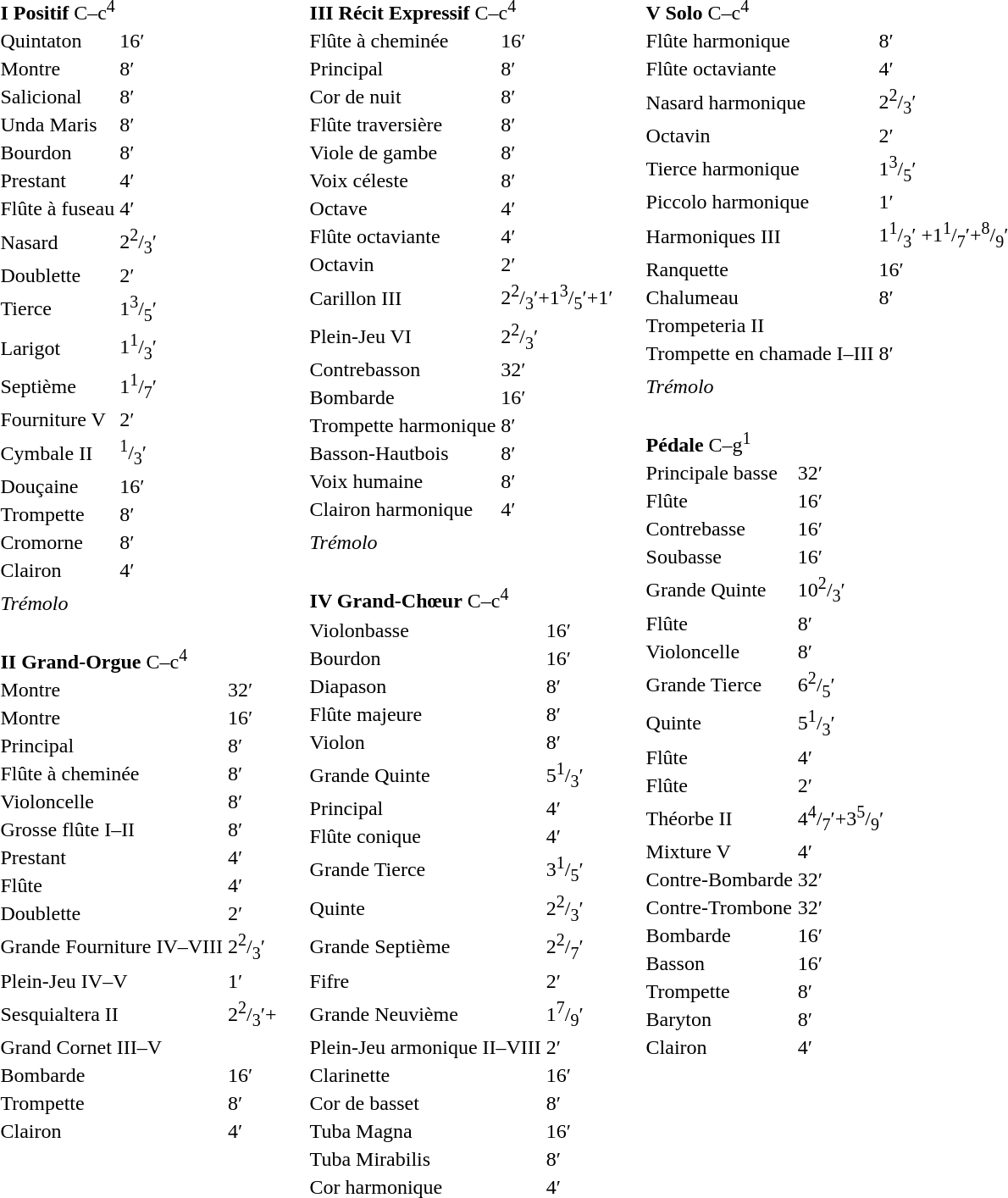<table border="0" cellspacing="0" cellpadding="10" style="border-collapse:collapse;">
<tr>
<td style="vertical-align:top"><br><table border="0">
<tr>
<td colspan=2><strong>I Positif</strong> C–c<sup>4</sup><br></td>
</tr>
<tr>
<td>Quintaton</td>
<td>16′</td>
</tr>
<tr>
<td>Montre</td>
<td>8′</td>
</tr>
<tr>
<td>Salicional</td>
<td>8′</td>
</tr>
<tr>
<td>Unda Maris</td>
<td>8′</td>
</tr>
<tr>
<td>Bourdon</td>
<td>8′</td>
</tr>
<tr>
<td>Prestant</td>
<td>4′</td>
</tr>
<tr>
<td>Flûte à fuseau </td>
<td>4′</td>
</tr>
<tr>
<td>Nasard</td>
<td>2<sup>2</sup>/<sub>3</sub>′</td>
</tr>
<tr>
<td>Doublette</td>
<td>2′</td>
</tr>
<tr>
<td>Tierce</td>
<td>1<sup>3</sup>/<sub>5</sub>′</td>
</tr>
<tr>
<td>Larigot</td>
<td>1<sup>1</sup>/<sub>3</sub>′</td>
</tr>
<tr>
<td>Septième</td>
<td>1<sup>1</sup>/<sub>7</sub>′</td>
</tr>
<tr>
<td>Fourniture V</td>
<td>2′</td>
</tr>
<tr>
<td>Cymbale II</td>
<td><sup>1</sup>/<sub>3</sub>′</td>
</tr>
<tr>
<td>Douçaine</td>
<td>16′</td>
</tr>
<tr>
<td>Trompette</td>
<td>8′</td>
</tr>
<tr>
<td>Cromorne</td>
<td>8′</td>
</tr>
<tr>
<td>Clairon</td>
<td>4′</td>
</tr>
<tr>
<td></td>
</tr>
<tr>
<td><em>Trémolo</em></td>
</tr>
</table>
<br><table border="0">
<tr>
<td colspan=2><strong>II Grand-Orgue</strong> C–c<sup>4</sup><br></td>
</tr>
<tr>
<td>Montre</td>
<td>32′</td>
</tr>
<tr>
<td>Montre</td>
<td>16′</td>
</tr>
<tr>
<td>Principal</td>
<td>8′</td>
</tr>
<tr>
<td>Flûte à cheminée</td>
<td>8′</td>
</tr>
<tr>
<td>Violoncelle</td>
<td>8′</td>
</tr>
<tr>
<td>Grosse flûte I–II</td>
<td>8′</td>
</tr>
<tr>
<td>Prestant</td>
<td>4′</td>
</tr>
<tr>
<td>Flûte</td>
<td>4′</td>
</tr>
<tr>
<td>Doublette</td>
<td>2′</td>
</tr>
<tr>
<td>Grande Fourniture IV–VIII </td>
<td>2<sup>2</sup>/<sub>3</sub>′</td>
</tr>
<tr>
<td>Plein-Jeu IV–V</td>
<td>1′</td>
</tr>
<tr>
<td>Sesquialtera II</td>
<td>2<sup>2</sup>/<sub>3</sub>′+</td>
</tr>
<tr>
<td>Grand Cornet III–V</td>
</tr>
<tr>
<td>Bombarde</td>
<td>16′</td>
</tr>
<tr>
<td>Trompette</td>
<td>8′</td>
</tr>
<tr>
<td>Clairon</td>
<td>4′</td>
</tr>
</table>
</td>
<td style="vertical-align:top"><br><table border="0">
<tr>
<td colspan=2><strong>III Récit Expressif</strong> C–c<sup>4</sup><br></td>
</tr>
<tr>
<td>Flûte à cheminée</td>
<td>16′</td>
</tr>
<tr>
<td>Principal</td>
<td>8′</td>
</tr>
<tr>
<td>Cor de nuit</td>
<td>8′</td>
</tr>
<tr>
<td>Flûte traversière</td>
<td>8′</td>
</tr>
<tr>
<td>Viole de gambe</td>
<td>8′</td>
</tr>
<tr>
<td>Voix céleste</td>
<td>8′</td>
</tr>
<tr>
<td>Octave</td>
<td>4′</td>
</tr>
<tr>
<td>Flûte octaviante</td>
<td>4′</td>
</tr>
<tr>
<td>Octavin</td>
<td>2′</td>
</tr>
<tr>
<td>Carillon III</td>
<td>2<sup>2</sup>/<sub>3</sub>′+1<sup>3</sup>/<sub>5</sub>′+1′</td>
</tr>
<tr>
<td>Plein-Jeu VI</td>
<td>2<sup>2</sup>/<sub>3</sub>′</td>
</tr>
<tr>
<td>Contrebasson</td>
<td>32′</td>
</tr>
<tr>
<td>Bombarde</td>
<td>16′</td>
</tr>
<tr>
<td>Trompette harmonique </td>
<td>8′</td>
</tr>
<tr>
<td>Basson-Hautbois</td>
<td>8′</td>
</tr>
<tr>
<td>Voix humaine</td>
<td>8′</td>
</tr>
<tr>
<td>Clairon harmonique</td>
<td>4′</td>
</tr>
<tr>
<td></td>
</tr>
<tr>
<td><em>Trémolo</em></td>
</tr>
</table>
<br><table border="0">
<tr>
<td colspan=2><strong>IV Grand-Chœur</strong> C–c<sup>4</sup><br></td>
</tr>
<tr>
<td>Violonbasse</td>
<td>16′</td>
</tr>
<tr>
<td>Bourdon</td>
<td>16′</td>
</tr>
<tr>
<td>Diapason</td>
<td>8′</td>
</tr>
<tr>
<td>Flûte majeure</td>
<td>8′</td>
</tr>
<tr>
<td>Violon</td>
<td>8′</td>
</tr>
<tr>
<td>Grande Quinte</td>
<td>5<sup>1</sup>/<sub>3</sub>′</td>
</tr>
<tr>
<td>Principal</td>
<td>4′</td>
</tr>
<tr>
<td>Flûte conique</td>
<td>4′</td>
</tr>
<tr>
<td>Grande Tierce</td>
<td>3<sup>1</sup>/<sub>5</sub>′</td>
</tr>
<tr>
<td>Quinte</td>
<td>2<sup>2</sup>/<sub>3</sub>′</td>
</tr>
<tr>
<td>Grande Septième</td>
<td>2<sup>2</sup>/<sub>7</sub>′</td>
</tr>
<tr>
<td>Fifre</td>
<td>2′</td>
</tr>
<tr>
<td>Grande Neuvième</td>
<td>1<sup>7</sup>/<sub>9</sub>′</td>
</tr>
<tr>
<td>Plein-Jeu armonique II–VIII </td>
<td>2′</td>
</tr>
<tr>
<td>Clarinette</td>
<td>16′</td>
</tr>
<tr>
<td>Cor de basset</td>
<td>8′</td>
</tr>
<tr>
<td>Tuba Magna</td>
<td>16′</td>
</tr>
<tr>
<td>Tuba Mirabilis</td>
<td>8′</td>
</tr>
<tr>
<td>Cor harmonique</td>
<td>4′</td>
</tr>
</table>
</td>
<td style="vertical-align:top"><br><table border="0">
<tr>
<td colspan=2><strong>V Solo</strong> C–c<sup>4</sup><br></td>
</tr>
<tr>
<td>Flûte harmonique</td>
<td>8′</td>
</tr>
<tr>
<td>Flûte octaviante</td>
<td>4′</td>
</tr>
<tr>
<td>Nasard harmonique</td>
<td>2<sup>2</sup>/<sub>3</sub>′</td>
</tr>
<tr>
<td>Octavin</td>
<td>2′</td>
</tr>
<tr>
<td>Tierce harmonique</td>
<td>1<sup>3</sup>/<sub>5</sub>′</td>
</tr>
<tr>
<td>Piccolo harmonique</td>
<td>1′</td>
</tr>
<tr>
<td>Harmoniques III</td>
<td>1<sup>1</sup>/<sub>3</sub>′ +1<sup>1</sup>/<sub>7</sub>′+<sup>8</sup>/<sub>9</sub>′</td>
</tr>
<tr>
<td>Ranquette</td>
<td>16′</td>
</tr>
<tr>
<td>Chalumeau</td>
<td>8′</td>
</tr>
<tr>
<td>Trompeteria II</td>
<td></td>
</tr>
<tr>
<td>Trompette en chamade I–III </td>
<td>8′</td>
</tr>
<tr>
<td></td>
</tr>
<tr>
<td><em>Trémolo</em></td>
</tr>
</table>
<br><table border="0">
<tr>
<td colspan=2><strong>Pédale</strong> C–g<sup>1</sup><br></td>
</tr>
<tr>
<td>Principale basse</td>
<td>32′</td>
</tr>
<tr>
<td>Flûte</td>
<td>16′</td>
</tr>
<tr>
<td>Contrebasse</td>
<td>16′</td>
</tr>
<tr>
<td>Soubasse</td>
<td>16′</td>
</tr>
<tr>
<td>Grande Quinte</td>
<td>10<sup>2</sup>/<sub>3</sub>′</td>
</tr>
<tr>
<td>Flûte</td>
<td>8′</td>
</tr>
<tr>
<td>Violoncelle</td>
<td>8′</td>
</tr>
<tr>
<td>Grande Tierce</td>
<td>6<sup>2</sup>/<sub>5</sub>′</td>
</tr>
<tr>
<td>Quinte</td>
<td>5<sup>1</sup>/<sub>3</sub>′</td>
</tr>
<tr>
<td>Flûte</td>
<td>4′</td>
</tr>
<tr>
<td>Flûte</td>
<td>2′</td>
</tr>
<tr>
<td>Théorbe II</td>
<td>4<sup>4</sup>/<sub>7</sub>′+3<sup>5</sup>/<sub>9</sub>′</td>
</tr>
<tr>
<td>Mixture V</td>
<td>4′</td>
</tr>
<tr>
<td>Contre-Bombarde </td>
<td>32′</td>
</tr>
<tr>
<td>Contre-Trombone</td>
<td>32′</td>
</tr>
<tr>
<td>Bombarde</td>
<td>16′</td>
</tr>
<tr>
<td>Basson</td>
<td>16′</td>
</tr>
<tr>
<td>Trompette</td>
<td>8′</td>
</tr>
<tr>
<td>Baryton</td>
<td>8′</td>
</tr>
<tr>
<td>Clairon</td>
<td>4′</td>
</tr>
</table>
</td>
</tr>
</table>
